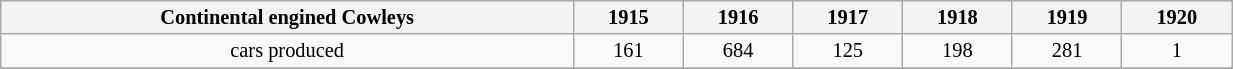<table class="wikitable" style="font-size: 85%; width:65%; text-align:center;">
<tr>
<th>Continental engined Cowleys</th>
<th>1915</th>
<th>1916</th>
<th>1917</th>
<th>1918</th>
<th>1919</th>
<th>1920</th>
</tr>
<tr>
<td>cars produced</td>
<td>161</td>
<td>684</td>
<td>125</td>
<td>198</td>
<td>281</td>
<td>1</td>
</tr>
<tr>
</tr>
</table>
